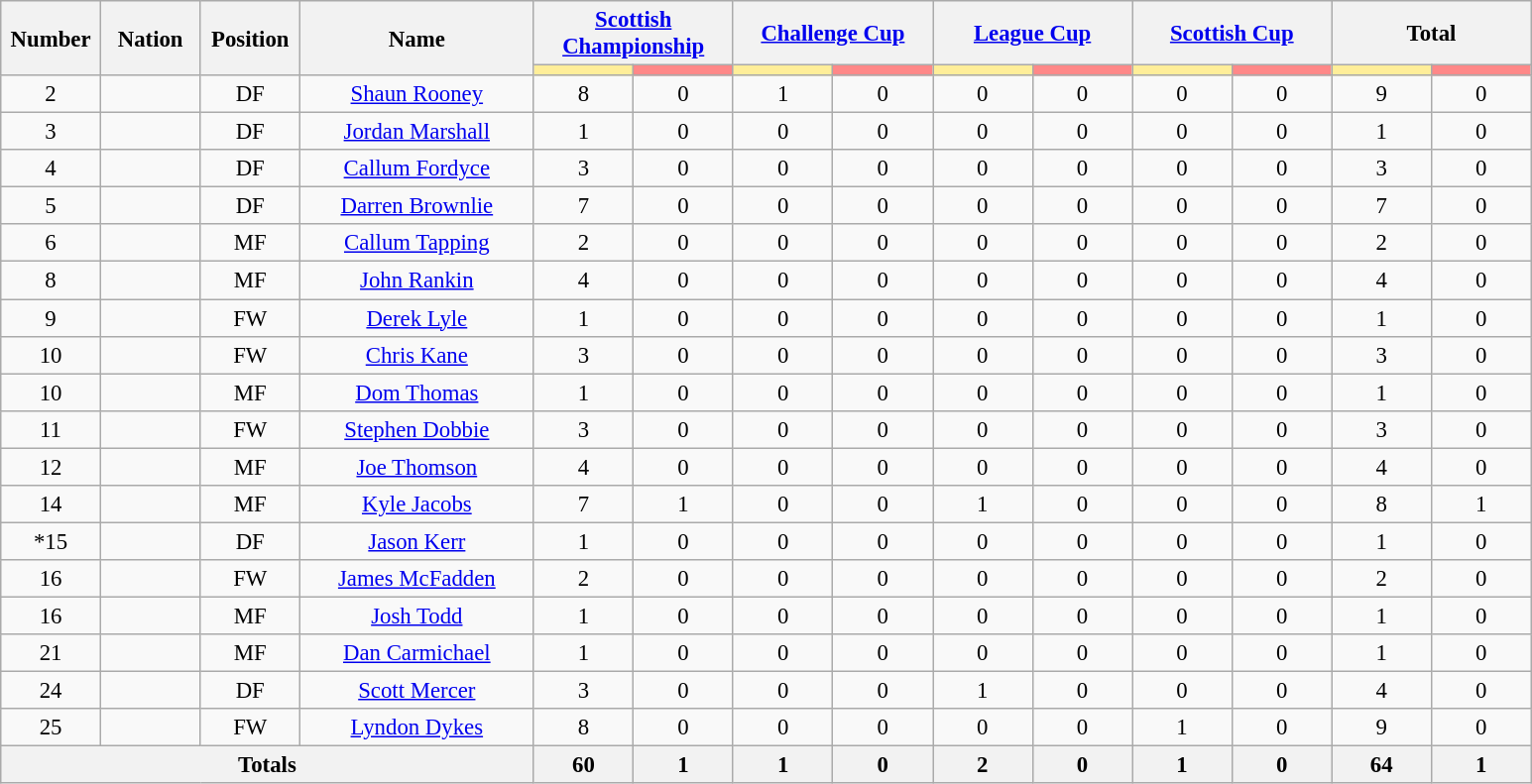<table class="wikitable" style="font-size: 95%; text-align: center;">
<tr>
<th rowspan=2 width=60>Number</th>
<th rowspan=2 width=60>Nation</th>
<th rowspan=2 width=60>Position</th>
<th rowspan=2 width=150>Name</th>
<th colspan=2><a href='#'>Scottish Championship</a></th>
<th colspan=2><a href='#'>Challenge Cup</a></th>
<th colspan=2><a href='#'>League Cup</a></th>
<th colspan=2><a href='#'>Scottish Cup</a></th>
<th colspan=2>Total</th>
</tr>
<tr>
<th style="width:60px; background:#fe9;"></th>
<th style="width:60px; background:#ff8888;"></th>
<th style="width:60px; background:#fe9;"></th>
<th style="width:60px; background:#ff8888;"></th>
<th style="width:60px; background:#fe9;"></th>
<th style="width:60px; background:#ff8888;"></th>
<th style="width:60px; background:#fe9;"></th>
<th style="width:60px; background:#ff8888;"></th>
<th style="width:60px; background:#fe9;"></th>
<th style="width:60px; background:#ff8888;"></th>
</tr>
<tr>
<td>2</td>
<td></td>
<td>DF</td>
<td><a href='#'>Shaun Rooney</a></td>
<td>8</td>
<td>0</td>
<td>1</td>
<td>0</td>
<td>0</td>
<td>0</td>
<td>0</td>
<td>0</td>
<td>9</td>
<td>0</td>
</tr>
<tr>
<td>3</td>
<td></td>
<td>DF</td>
<td><a href='#'>Jordan Marshall</a></td>
<td>1</td>
<td>0</td>
<td>0</td>
<td>0</td>
<td>0</td>
<td>0</td>
<td>0</td>
<td>0</td>
<td>1</td>
<td>0</td>
</tr>
<tr>
<td>4</td>
<td></td>
<td>DF</td>
<td><a href='#'>Callum Fordyce</a></td>
<td>3</td>
<td>0</td>
<td>0</td>
<td>0</td>
<td>0</td>
<td>0</td>
<td>0</td>
<td>0</td>
<td>3</td>
<td>0</td>
</tr>
<tr>
<td>5</td>
<td></td>
<td>DF</td>
<td><a href='#'>Darren Brownlie</a></td>
<td>7</td>
<td>0</td>
<td>0</td>
<td>0</td>
<td>0</td>
<td>0</td>
<td>0</td>
<td>0</td>
<td>7</td>
<td>0</td>
</tr>
<tr>
<td>6</td>
<td></td>
<td>MF</td>
<td><a href='#'>Callum Tapping</a></td>
<td>2</td>
<td>0</td>
<td>0</td>
<td>0</td>
<td>0</td>
<td>0</td>
<td>0</td>
<td>0</td>
<td>2</td>
<td>0</td>
</tr>
<tr>
<td>8</td>
<td></td>
<td>MF</td>
<td><a href='#'>John Rankin</a></td>
<td>4</td>
<td>0</td>
<td>0</td>
<td>0</td>
<td>0</td>
<td>0</td>
<td>0</td>
<td>0</td>
<td>4</td>
<td>0</td>
</tr>
<tr>
<td>9</td>
<td></td>
<td>FW</td>
<td><a href='#'>Derek Lyle</a></td>
<td>1</td>
<td>0</td>
<td>0</td>
<td>0</td>
<td>0</td>
<td>0</td>
<td>0</td>
<td>0</td>
<td>1</td>
<td>0</td>
</tr>
<tr>
<td>10</td>
<td></td>
<td>FW</td>
<td><a href='#'>Chris Kane</a></td>
<td>3</td>
<td>0</td>
<td>0</td>
<td>0</td>
<td>0</td>
<td>0</td>
<td>0</td>
<td>0</td>
<td>3</td>
<td>0</td>
</tr>
<tr>
<td>10</td>
<td></td>
<td>MF</td>
<td><a href='#'>Dom Thomas</a></td>
<td>1</td>
<td>0</td>
<td>0</td>
<td>0</td>
<td>0</td>
<td>0</td>
<td>0</td>
<td>0</td>
<td>1</td>
<td>0</td>
</tr>
<tr>
<td>11</td>
<td></td>
<td>FW</td>
<td><a href='#'>Stephen Dobbie</a></td>
<td>3</td>
<td>0</td>
<td>0</td>
<td>0</td>
<td>0</td>
<td>0</td>
<td>0</td>
<td>0</td>
<td>3</td>
<td>0</td>
</tr>
<tr>
<td>12</td>
<td></td>
<td>MF</td>
<td><a href='#'>Joe Thomson</a></td>
<td>4</td>
<td>0</td>
<td>0</td>
<td>0</td>
<td>0</td>
<td>0</td>
<td>0</td>
<td>0</td>
<td>4</td>
<td>0</td>
</tr>
<tr>
<td>14</td>
<td></td>
<td>MF</td>
<td><a href='#'>Kyle Jacobs</a></td>
<td>7</td>
<td>1</td>
<td>0</td>
<td>0</td>
<td>1</td>
<td>0</td>
<td>0</td>
<td>0</td>
<td>8</td>
<td>1</td>
</tr>
<tr>
<td>*15</td>
<td></td>
<td>DF</td>
<td><a href='#'>Jason Kerr</a></td>
<td>1</td>
<td>0</td>
<td>0</td>
<td>0</td>
<td>0</td>
<td>0</td>
<td>0</td>
<td>0</td>
<td>1</td>
<td>0</td>
</tr>
<tr>
<td>16</td>
<td></td>
<td>FW</td>
<td><a href='#'>James McFadden</a></td>
<td>2</td>
<td>0</td>
<td>0</td>
<td>0</td>
<td>0</td>
<td>0</td>
<td>0</td>
<td>0</td>
<td>2</td>
<td>0</td>
</tr>
<tr>
<td>16</td>
<td></td>
<td>MF</td>
<td><a href='#'>Josh Todd</a></td>
<td>1</td>
<td>0</td>
<td>0</td>
<td>0</td>
<td>0</td>
<td>0</td>
<td>0</td>
<td>0</td>
<td>1</td>
<td>0</td>
</tr>
<tr>
<td>21</td>
<td></td>
<td>MF</td>
<td><a href='#'>Dan Carmichael</a></td>
<td>1</td>
<td>0</td>
<td>0</td>
<td>0</td>
<td>0</td>
<td>0</td>
<td>0</td>
<td>0</td>
<td>1</td>
<td>0</td>
</tr>
<tr>
<td>24</td>
<td></td>
<td>DF</td>
<td><a href='#'>Scott Mercer</a></td>
<td>3</td>
<td>0</td>
<td>0</td>
<td>0</td>
<td>1</td>
<td>0</td>
<td>0</td>
<td>0</td>
<td>4</td>
<td>0</td>
</tr>
<tr>
<td>25</td>
<td></td>
<td>FW</td>
<td><a href='#'>Lyndon Dykes</a></td>
<td>8</td>
<td>0</td>
<td>0</td>
<td>0</td>
<td>0</td>
<td>0</td>
<td>1</td>
<td>0</td>
<td>9</td>
<td>0</td>
</tr>
<tr>
<th colspan=4>Totals</th>
<th>60</th>
<th>1</th>
<th>1</th>
<th>0</th>
<th>2</th>
<th>0</th>
<th>1</th>
<th>0</th>
<th>64</th>
<th>1</th>
</tr>
</table>
